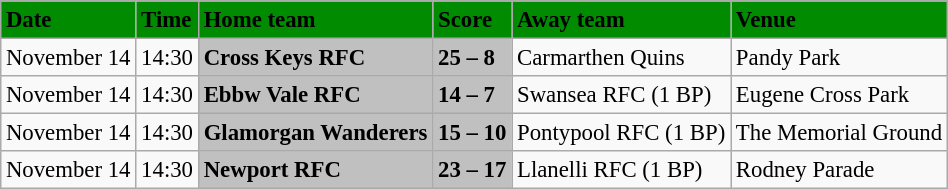<table class="wikitable" style="margin:0.5em auto; font-size:95%">
<tr bgcolor="#008B00">
<td><strong>Date</strong></td>
<td><strong>Time</strong></td>
<td><strong>Home team</strong></td>
<td><strong>Score</strong></td>
<td><strong>Away team</strong></td>
<td><strong>Venue</strong></td>
</tr>
<tr>
<td>November 14</td>
<td>14:30</td>
<td bgcolor="silver"><strong>Cross Keys RFC</strong></td>
<td bgcolor="silver"><strong>25 – 8</strong></td>
<td>Carmarthen Quins</td>
<td>Pandy Park</td>
</tr>
<tr>
<td>November 14</td>
<td>14:30</td>
<td bgcolor="silver"><strong>Ebbw Vale RFC</strong></td>
<td bgcolor="silver"><strong>14 – 7</strong></td>
<td>Swansea RFC (1 BP)</td>
<td>Eugene Cross Park</td>
</tr>
<tr>
<td>November 14</td>
<td>14:30</td>
<td bgcolor="silver"><strong>Glamorgan Wanderers</strong></td>
<td bgcolor="silver"><strong>15 – 10</strong></td>
<td>Pontypool RFC (1 BP)</td>
<td>The Memorial Ground</td>
</tr>
<tr>
<td>November 14</td>
<td>14:30</td>
<td bgcolor="silver"><strong>Newport RFC</strong></td>
<td bgcolor="silver"><strong>23 – 17</strong></td>
<td>Llanelli RFC (1 BP)</td>
<td>Rodney Parade</td>
</tr>
</table>
